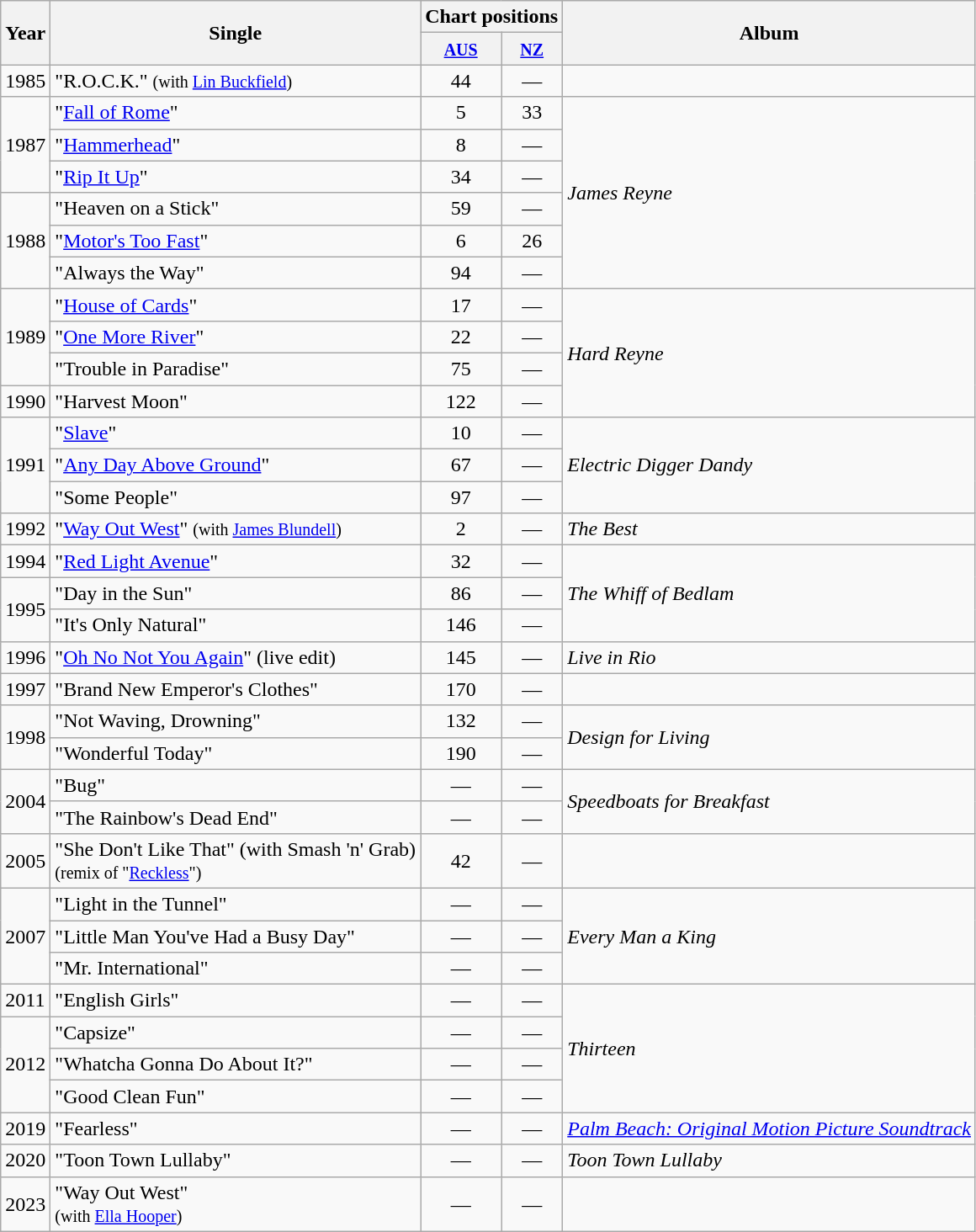<table class="wikitable">
<tr>
<th rowspan="2">Year</th>
<th rowspan="2">Single</th>
<th colspan="2">Chart positions</th>
<th rowspan="2">Album</th>
</tr>
<tr>
<th><small><a href='#'>AUS</a></small><br></th>
<th><small><a href='#'>NZ</a></small><br></th>
</tr>
<tr>
<td>1985</td>
<td>"R.O.C.K." <small>(with <a href='#'>Lin Buckfield</a>)</small></td>
<td align="center">44</td>
<td align="center">—</td>
<td></td>
</tr>
<tr>
<td rowspan="3">1987</td>
<td>"<a href='#'>Fall of Rome</a>"</td>
<td align="center">5</td>
<td align="center">33</td>
<td rowspan="6"><em>James Reyne</em></td>
</tr>
<tr>
<td>"<a href='#'>Hammerhead</a>"</td>
<td align="center">8</td>
<td align="center">—</td>
</tr>
<tr>
<td>"<a href='#'>Rip It Up</a>"</td>
<td align="center">34</td>
<td align="center">—</td>
</tr>
<tr>
<td rowspan="3">1988</td>
<td>"Heaven on a Stick"</td>
<td align="center">59</td>
<td align="center">—</td>
</tr>
<tr>
<td>"<a href='#'>Motor's Too Fast</a>"</td>
<td align="center">6</td>
<td align="center">26</td>
</tr>
<tr>
<td>"Always the Way"</td>
<td align="center">94</td>
<td align="center">—</td>
</tr>
<tr>
<td rowspan="3">1989</td>
<td>"<a href='#'>House of Cards</a>"</td>
<td align="center">17</td>
<td align="center">—</td>
<td rowspan="4"><em>Hard Reyne</em></td>
</tr>
<tr>
<td>"<a href='#'>One More River</a>"</td>
<td align="center">22</td>
<td align="center">—</td>
</tr>
<tr>
<td>"Trouble in Paradise"</td>
<td align="center">75</td>
<td align="center">—</td>
</tr>
<tr>
<td>1990</td>
<td>"Harvest Moon"</td>
<td align="center">122</td>
<td align="center">—</td>
</tr>
<tr>
<td rowspan="3">1991</td>
<td>"<a href='#'>Slave</a>"</td>
<td align="center">10</td>
<td align="center">—</td>
<td rowspan="3"><em>Electric Digger Dandy</em></td>
</tr>
<tr>
<td>"<a href='#'>Any Day Above Ground</a>"</td>
<td align="center">67</td>
<td align="center">—</td>
</tr>
<tr>
<td>"Some People"</td>
<td align="center">97</td>
<td align="center">—</td>
</tr>
<tr>
<td>1992</td>
<td>"<a href='#'>Way Out West</a>" <small>(with <a href='#'>James Blundell</a>)</small></td>
<td align="center">2</td>
<td align="center">—</td>
<td><em>The Best</em></td>
</tr>
<tr>
<td>1994</td>
<td>"<a href='#'>Red Light Avenue</a>"</td>
<td align="center">32</td>
<td align="center">—</td>
<td rowspan="3"><em>The Whiff of Bedlam</em></td>
</tr>
<tr>
<td rowspan="2">1995</td>
<td>"Day in the Sun"</td>
<td align="center">86</td>
<td align="center">—</td>
</tr>
<tr>
<td>"It's Only Natural"</td>
<td align="center">146</td>
<td align="center">—</td>
</tr>
<tr>
<td>1996</td>
<td>"<a href='#'>Oh No Not You Again</a>" (live edit)</td>
<td align="center">145</td>
<td align="center">—</td>
<td><em>Live in Rio</em></td>
</tr>
<tr>
<td>1997</td>
<td>"Brand New Emperor's Clothes"</td>
<td align="center">170</td>
<td align="center">—</td>
<td></td>
</tr>
<tr>
<td rowspan="2">1998</td>
<td>"Not Waving, Drowning"</td>
<td align="center">132</td>
<td align="center">—</td>
<td rowspan="2"><em>Design for Living</em></td>
</tr>
<tr>
<td>"Wonderful Today"</td>
<td align="center">190</td>
<td align="center">—</td>
</tr>
<tr>
<td rowspan="2">2004</td>
<td>"Bug"</td>
<td align="center">—</td>
<td align="center">—</td>
<td rowspan="2"><em>Speedboats for Breakfast</em></td>
</tr>
<tr>
<td>"The Rainbow's Dead End"</td>
<td align="center">—</td>
<td align="center">—</td>
</tr>
<tr>
<td>2005</td>
<td>"She Don't Like That" (with Smash 'n' Grab)<br><small>(remix of "<a href='#'>Reckless</a>")</small></td>
<td align="center">42</td>
<td align="center">—</td>
<td></td>
</tr>
<tr>
<td rowspan="3">2007</td>
<td>"Light in the Tunnel"</td>
<td align="center">—</td>
<td align="center">—</td>
<td rowspan="3"><em>Every Man a King</em></td>
</tr>
<tr>
<td>"Little Man You've Had a Busy Day"</td>
<td align="center">—</td>
<td align="center">—</td>
</tr>
<tr>
<td>"Mr. International"</td>
<td align="center">—</td>
<td align="center">—</td>
</tr>
<tr>
<td>2011</td>
<td>"English Girls"</td>
<td align="center">—</td>
<td align="center">—</td>
<td rowspan="4"><em>Thirteen</em></td>
</tr>
<tr>
<td rowspan="3">2012</td>
<td>"Capsize"</td>
<td align="center">—</td>
<td align="center">—</td>
</tr>
<tr>
<td>"Whatcha Gonna Do About It?"</td>
<td align="center">—</td>
<td align="center">—</td>
</tr>
<tr>
<td>"Good Clean Fun"</td>
<td align="center">—</td>
<td align="center">—</td>
</tr>
<tr>
<td>2019</td>
<td>"Fearless"</td>
<td align="center">—</td>
<td align="center">—</td>
<td><em><a href='#'>Palm Beach: Original Motion Picture Soundtrack</a></em></td>
</tr>
<tr>
<td>2020</td>
<td>"Toon Town Lullaby"</td>
<td align="center">—</td>
<td align="center">—</td>
<td><em>Toon Town Lullaby</em></td>
</tr>
<tr>
<td>2023</td>
<td>"Way Out West" <br><small>(with <a href='#'>Ella Hooper</a>)</small></td>
<td align="center">—</td>
<td align="center">—</td>
<td></td>
</tr>
</table>
